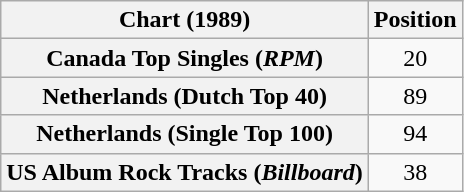<table class="wikitable sortable plainrowheaders" style="text-align:center">
<tr>
<th>Chart (1989)</th>
<th>Position</th>
</tr>
<tr>
<th scope="row">Canada Top Singles (<em>RPM</em>)</th>
<td>20</td>
</tr>
<tr>
<th scope="row">Netherlands (Dutch Top 40)</th>
<td>89</td>
</tr>
<tr>
<th scope="row">Netherlands (Single Top 100)</th>
<td>94</td>
</tr>
<tr>
<th scope="row">US Album Rock Tracks (<em>Billboard</em>)</th>
<td>38</td>
</tr>
</table>
